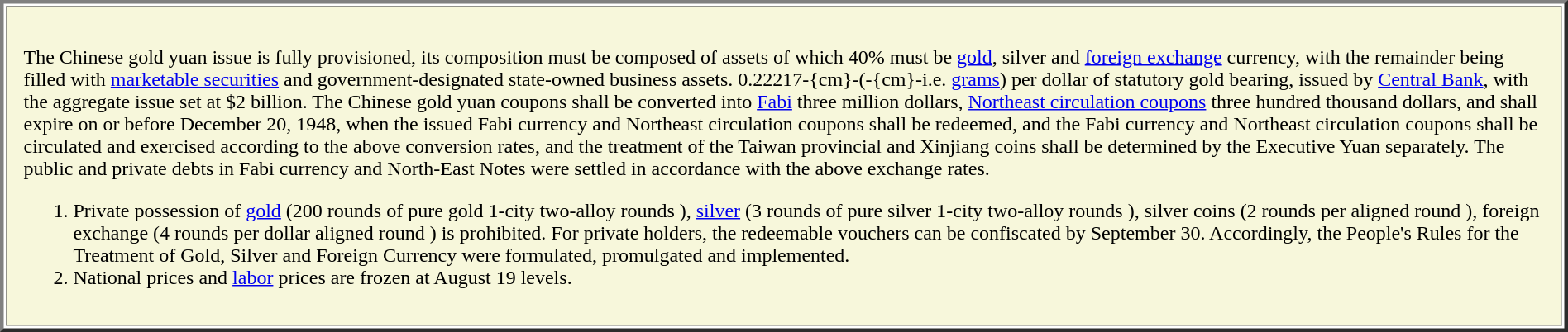<table cellpadding="13" border=" 3px solid #77DDFF">
<tr style="background: #F7F7DB">
<td><br>The Chinese gold yuan issue is fully provisioned, its composition must be composed of assets of which 40% must be <a href='#'>gold</a>, silver and <a href='#'>foreign exchange</a> currency, with the remainder being filled with <a href='#'>marketable securities</a> and government-designated state-owned business assets. 0.22217-{cm}-(-{cm}-i.e. <a href='#'>grams</a>) per dollar of statutory gold bearing, issued by <a href='#'>Central Bank</a>, with the aggregate issue set at $2 billion.
The Chinese gold yuan coupons shall be converted into <a href='#'>Fabi</a> three million dollars, <a href='#'>Northeast circulation coupons</a> three hundred thousand dollars, and shall expire on or before December 20, 1948, when the issued Fabi currency and Northeast circulation coupons shall be redeemed, and the Fabi currency and Northeast circulation coupons shall be circulated and exercised according to the above conversion rates, and the treatment of the Taiwan provincial and Xinjiang coins shall be determined by the Executive Yuan separately. The public and private debts in Fabi currency and North-East Notes were settled in accordance with the above exchange rates.<ol><li>Private possession of <a href='#'>gold</a> (200 rounds of pure gold 1-city two-alloy rounds ), <a href='#'>silver</a> (3 rounds of pure silver 1-city two-alloy rounds ), silver coins (2 rounds per aligned round ), foreign exchange (4 rounds per dollar aligned round ) is prohibited. For private holders, the redeemable vouchers can be confiscated by September 30. Accordingly, the People's Rules for the Treatment of Gold, Silver and Foreign Currency were formulated, promulgated and implemented.</li><li>National prices and <a href='#'>labor</a> prices are frozen at August 19 levels.</li></ol></td>
</tr>
</table>
